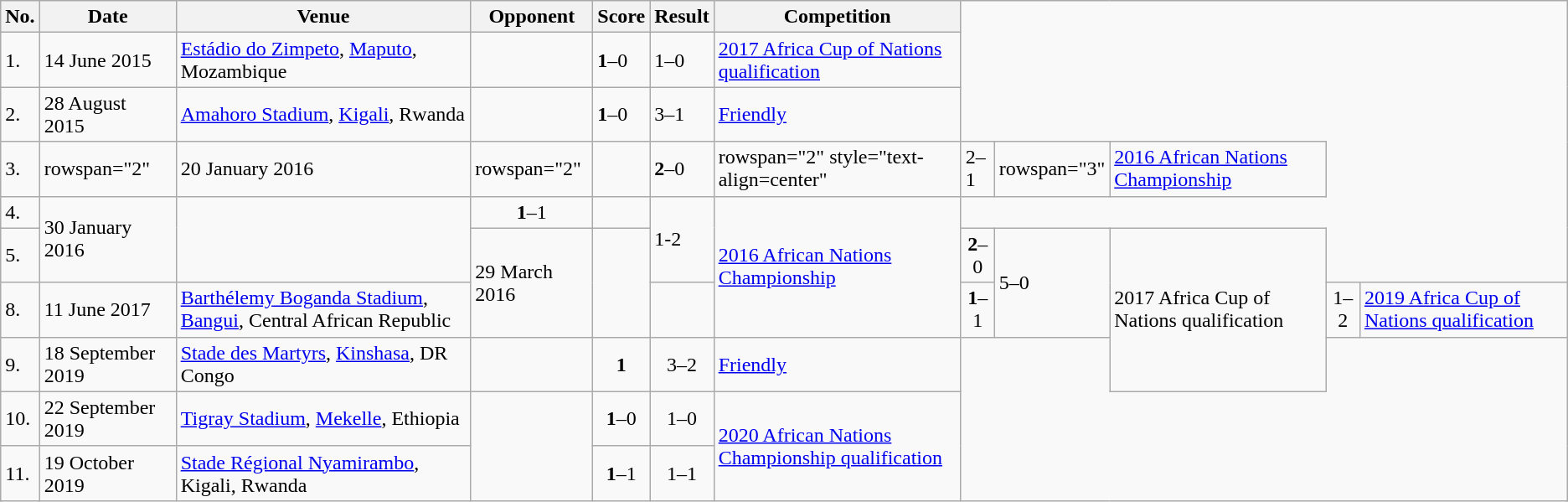<table class="wikitable plainrowheaders sortable">
<tr>
<th>No.</th>
<th>Date</th>
<th>Venue</th>
<th>Opponent</th>
<th>Score</th>
<th>Result</th>
<th>Competition</th>
</tr>
<tr>
<td>1.</td>
<td>14 June 2015</td>
<td><a href='#'>Estádio do Zimpeto</a>, <a href='#'>Maputo</a>, Mozambique</td>
<td></td>
<td><strong>1</strong>–0</td>
<td>1–0</td>
<td><a href='#'>2017 Africa Cup of Nations qualification</a></td>
</tr>
<tr>
<td>2.</td>
<td>28 August 2015</td>
<td><a href='#'>Amahoro Stadium</a>, <a href='#'>Kigali</a>, Rwanda</td>
<td></td>
<td><strong>1</strong>–0</td>
<td>3–1</td>
<td><a href='#'>Friendly</a></td>
</tr>
<tr>
<td>3.</td>
<td>rowspan="2"</td>
<td>20 January 2016</td>
<td>rowspan="2"</td>
<td></td>
<td><strong>2</strong>–0</td>
<td>rowspan="2" style="text-align=center"</td>
<td>2–1</td>
<td>rowspan="3"</td>
<td><a href='#'>2016 African Nations Championship</a></td>
</tr>
<tr>
<td>4.</td>
<td rowspan="2">30 January 2016</td>
<td rowspan="2"></td>
<td align=center><strong>1</strong>–1</td>
<td></td>
<td rowspan="2" style="text-align=center">1-2</td>
<td rowspan="3"><a href='#'>2016 African Nations Championship</a></td>
</tr>
<tr>
<td>5.</td>
<td rowspan="2">29 March 2016</td>
<td rowspan="2"></td>
<td align=center><strong>2</strong>–0</td>
<td rowspan="2" style="text-align=center">5–0</td>
<td rowspan="3">2017 Africa Cup of Nations qualification</td>
</tr>
<tr>
<td>8.</td>
<td>11 June 2017</td>
<td><a href='#'>Barthélemy Boganda Stadium</a>, <a href='#'>Bangui</a>, Central African Republic</td>
<td></td>
<td align=center><strong>1</strong>–1</td>
<td align=center>1–2</td>
<td><a href='#'>2019 Africa Cup of Nations qualification</a></td>
</tr>
<tr>
<td>9.</td>
<td>18 September 2019</td>
<td><a href='#'>Stade des Martyrs</a>, <a href='#'>Kinshasa</a>, DR Congo</td>
<td></td>
<td align=center><strong>1</strong></td>
<td align=center>3–2</td>
<td><a href='#'>Friendly</a></td>
</tr>
<tr>
<td>10.</td>
<td>22 September 2019</td>
<td><a href='#'>Tigray Stadium</a>, <a href='#'>Mekelle</a>, Ethiopia</td>
<td rowspan=2></td>
<td align=center><strong>1</strong>–0</td>
<td align=center>1–0</td>
<td rowspan=2><a href='#'>2020 African Nations Championship qualification</a></td>
</tr>
<tr>
<td>11.</td>
<td>19 October 2019</td>
<td><a href='#'>Stade Régional Nyamirambo</a>, Kigali, Rwanda</td>
<td align=center><strong>1</strong>–1</td>
<td align=center>1–1</td>
</tr>
</table>
